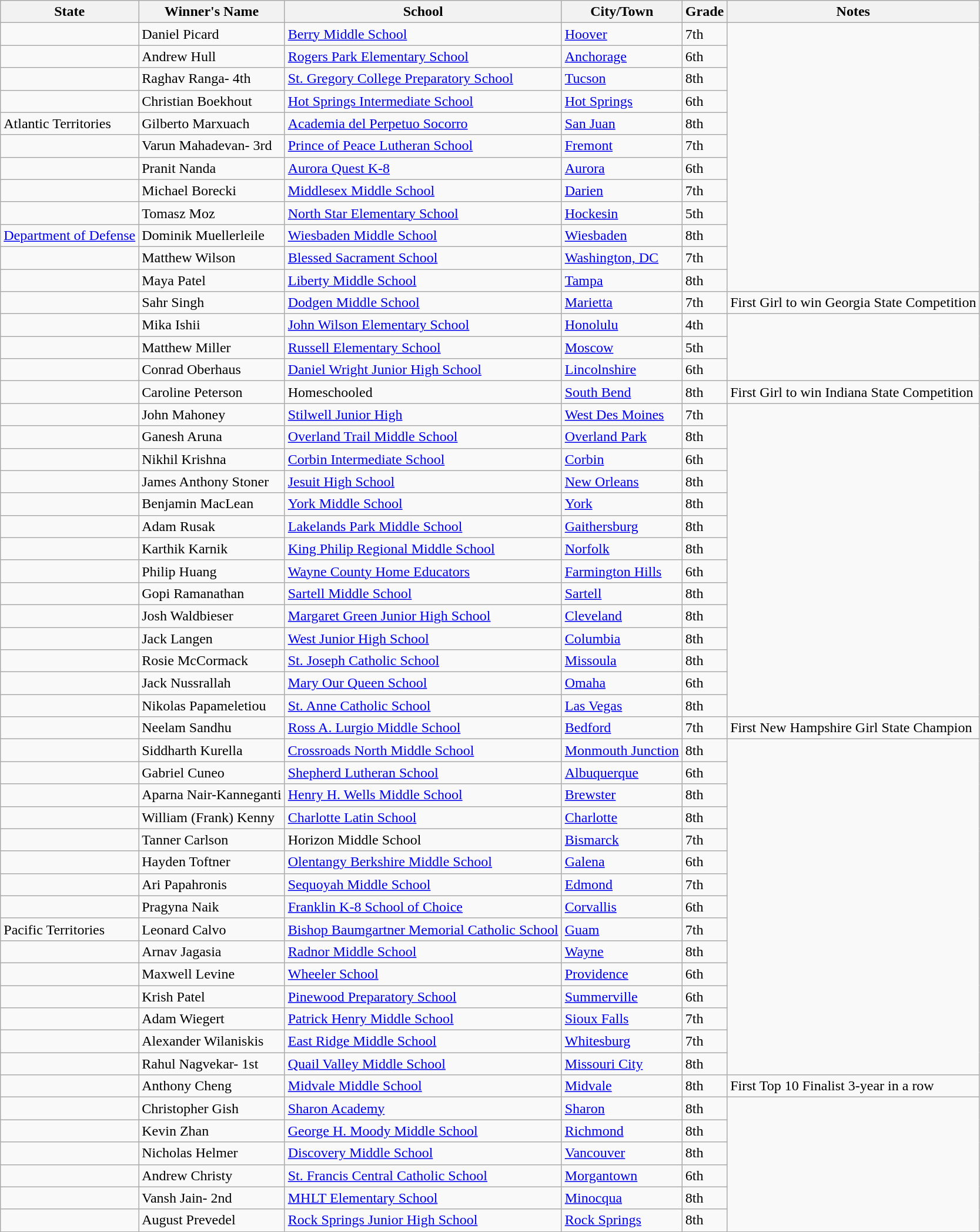<table class="wikitable">
<tr>
<th><strong>State</strong></th>
<th><strong>Winner's Name</strong></th>
<th><strong>School</strong></th>
<th><strong>City/Town</strong></th>
<th><strong>Grade</strong></th>
<th><strong>Notes</strong></th>
</tr>
<tr>
<td></td>
<td>Daniel Picard</td>
<td><a href='#'>Berry Middle School</a></td>
<td><a href='#'>Hoover</a></td>
<td>7th</td>
</tr>
<tr>
<td></td>
<td>Andrew Hull</td>
<td><a href='#'>Rogers Park Elementary School</a></td>
<td><a href='#'>Anchorage</a></td>
<td>6th</td>
</tr>
<tr>
<td></td>
<td>Raghav Ranga- 4th</td>
<td><a href='#'>St. Gregory College Preparatory School</a></td>
<td><a href='#'>Tucson</a></td>
<td>8th</td>
</tr>
<tr>
<td></td>
<td>Christian Boekhout</td>
<td><a href='#'>Hot Springs Intermediate School</a></td>
<td><a href='#'>Hot Springs</a></td>
<td>6th</td>
</tr>
<tr>
<td>  Atlantic Territories</td>
<td>Gilberto Marxuach</td>
<td><a href='#'>Academia del Perpetuo Socorro</a></td>
<td><a href='#'>San Juan</a></td>
<td>8th</td>
</tr>
<tr>
<td></td>
<td>Varun Mahadevan- 3rd</td>
<td><a href='#'>Prince of Peace Lutheran School</a></td>
<td><a href='#'>Fremont</a></td>
<td>7th</td>
</tr>
<tr>
<td></td>
<td>Pranit Nanda</td>
<td><a href='#'>Aurora Quest K-8</a></td>
<td><a href='#'>Aurora</a></td>
<td>6th</td>
</tr>
<tr>
<td></td>
<td>Michael Borecki</td>
<td><a href='#'>Middlesex Middle School</a></td>
<td><a href='#'>Darien</a></td>
<td>7th</td>
</tr>
<tr>
<td></td>
<td>Tomasz Moz</td>
<td><a href='#'>North Star Elementary School</a></td>
<td><a href='#'>Hockesin</a></td>
<td>5th</td>
</tr>
<tr>
<td> <a href='#'>Department of Defense</a></td>
<td>Dominik Muellerleile</td>
<td><a href='#'>Wiesbaden Middle School</a></td>
<td><a href='#'>Wiesbaden</a></td>
<td>8th</td>
</tr>
<tr>
<td></td>
<td>Matthew Wilson</td>
<td><a href='#'>Blessed Sacrament School</a></td>
<td><a href='#'>Washington, DC</a></td>
<td>7th</td>
</tr>
<tr>
<td></td>
<td>Maya Patel</td>
<td><a href='#'>Liberty Middle School</a></td>
<td><a href='#'>Tampa</a></td>
<td>8th</td>
</tr>
<tr>
<td></td>
<td>Sahr Singh</td>
<td><a href='#'>Dodgen Middle School</a></td>
<td><a href='#'>Marietta</a></td>
<td>7th</td>
<td>First Girl to win Georgia State Competition</td>
</tr>
<tr>
<td></td>
<td>Mika Ishii</td>
<td><a href='#'>John Wilson Elementary School</a></td>
<td><a href='#'>Honolulu</a></td>
<td>4th</td>
</tr>
<tr>
<td></td>
<td>Matthew Miller</td>
<td><a href='#'>Russell Elementary School</a></td>
<td><a href='#'>Moscow</a></td>
<td>5th</td>
</tr>
<tr>
<td></td>
<td>Conrad Oberhaus</td>
<td><a href='#'>Daniel Wright Junior High School</a></td>
<td><a href='#'>Lincolnshire</a></td>
<td>6th</td>
</tr>
<tr>
<td></td>
<td>Caroline Peterson</td>
<td>Homeschooled</td>
<td><a href='#'>South Bend</a></td>
<td>8th</td>
<td>First Girl to win Indiana State Competition</td>
</tr>
<tr>
<td></td>
<td>John Mahoney</td>
<td><a href='#'>Stilwell Junior High</a></td>
<td><a href='#'>West Des Moines</a></td>
<td>7th</td>
</tr>
<tr>
<td></td>
<td>Ganesh Aruna</td>
<td><a href='#'>Overland Trail Middle School</a></td>
<td><a href='#'>Overland Park</a></td>
<td>8th</td>
</tr>
<tr>
<td></td>
<td>Nikhil Krishna</td>
<td><a href='#'>Corbin Intermediate School</a></td>
<td><a href='#'>Corbin</a></td>
<td>6th</td>
</tr>
<tr>
<td></td>
<td>James Anthony Stoner</td>
<td><a href='#'>Jesuit High School</a></td>
<td><a href='#'>New Orleans</a></td>
<td>8th</td>
</tr>
<tr>
<td></td>
<td>Benjamin MacLean</td>
<td><a href='#'>York Middle School</a></td>
<td><a href='#'>York</a></td>
<td>8th</td>
</tr>
<tr>
<td></td>
<td>Adam Rusak</td>
<td><a href='#'>Lakelands Park Middle School</a></td>
<td><a href='#'>Gaithersburg</a></td>
<td>8th</td>
</tr>
<tr>
<td></td>
<td>Karthik Karnik</td>
<td><a href='#'>King Philip Regional Middle School</a></td>
<td><a href='#'>Norfolk</a></td>
<td>8th</td>
</tr>
<tr>
<td></td>
<td>Philip Huang</td>
<td><a href='#'>Wayne County Home Educators</a></td>
<td><a href='#'>Farmington Hills</a></td>
<td>6th</td>
</tr>
<tr>
<td></td>
<td>Gopi Ramanathan</td>
<td><a href='#'>Sartell Middle School</a></td>
<td><a href='#'>Sartell</a></td>
<td>8th</td>
</tr>
<tr>
<td></td>
<td>Josh Waldbieser</td>
<td><a href='#'>Margaret Green Junior High School</a></td>
<td><a href='#'>Cleveland</a></td>
<td>8th</td>
</tr>
<tr>
<td></td>
<td>Jack Langen</td>
<td><a href='#'>West Junior High School</a></td>
<td><a href='#'>Columbia</a></td>
<td>8th</td>
</tr>
<tr>
<td></td>
<td>Rosie McCormack</td>
<td><a href='#'>St. Joseph Catholic School</a></td>
<td><a href='#'>Missoula</a></td>
<td>8th</td>
</tr>
<tr>
<td></td>
<td>Jack Nussrallah</td>
<td><a href='#'>Mary Our Queen School</a></td>
<td><a href='#'>Omaha</a></td>
<td>6th</td>
</tr>
<tr>
<td></td>
<td>Nikolas Papameletiou</td>
<td><a href='#'>St. Anne Catholic School</a></td>
<td><a href='#'>Las Vegas</a></td>
<td>8th</td>
</tr>
<tr>
<td></td>
<td>Neelam Sandhu</td>
<td><a href='#'>Ross A. Lurgio Middle School</a></td>
<td><a href='#'>Bedford</a></td>
<td>7th</td>
<td>First New Hampshire Girl State Champion</td>
</tr>
<tr>
<td></td>
<td>Siddharth Kurella</td>
<td><a href='#'>Crossroads North Middle School</a></td>
<td><a href='#'>Monmouth Junction</a></td>
<td>8th</td>
</tr>
<tr>
<td></td>
<td>Gabriel Cuneo</td>
<td><a href='#'>Shepherd Lutheran School</a></td>
<td><a href='#'>Albuquerque</a></td>
<td>6th</td>
</tr>
<tr>
<td></td>
<td>Aparna Nair-Kanneganti</td>
<td><a href='#'>Henry H. Wells Middle School</a></td>
<td><a href='#'>Brewster</a></td>
<td>8th</td>
</tr>
<tr>
<td></td>
<td>William (Frank) Kenny</td>
<td><a href='#'>Charlotte Latin School</a></td>
<td><a href='#'>Charlotte</a></td>
<td>8th</td>
</tr>
<tr>
<td></td>
<td>Tanner Carlson</td>
<td>Horizon Middle School</td>
<td><a href='#'>Bismarck</a></td>
<td>7th</td>
</tr>
<tr>
<td></td>
<td>Hayden Toftner</td>
<td><a href='#'>Olentangy Berkshire Middle School</a></td>
<td><a href='#'>Galena</a></td>
<td>6th</td>
</tr>
<tr>
<td></td>
<td>Ari Papahronis</td>
<td><a href='#'>Sequoyah Middle School</a></td>
<td><a href='#'>Edmond</a></td>
<td>7th</td>
</tr>
<tr>
<td></td>
<td>Pragyna Naik</td>
<td><a href='#'>Franklin K-8 School of Choice</a></td>
<td><a href='#'>Corvallis</a></td>
<td>6th</td>
</tr>
<tr>
<td>   Pacific Territories</td>
<td>Leonard Calvo</td>
<td><a href='#'>Bishop Baumgartner Memorial Catholic School</a></td>
<td><a href='#'>Guam</a></td>
<td>7th</td>
</tr>
<tr>
<td></td>
<td>Arnav Jagasia</td>
<td><a href='#'>Radnor Middle School</a></td>
<td><a href='#'>Wayne</a></td>
<td>8th</td>
</tr>
<tr>
<td></td>
<td>Maxwell Levine</td>
<td><a href='#'>Wheeler School</a></td>
<td><a href='#'>Providence</a></td>
<td>6th</td>
</tr>
<tr>
<td></td>
<td>Krish Patel</td>
<td><a href='#'>Pinewood Preparatory School</a></td>
<td><a href='#'>Summerville</a></td>
<td>6th</td>
</tr>
<tr>
<td></td>
<td>Adam Wiegert</td>
<td><a href='#'>Patrick Henry Middle School</a></td>
<td><a href='#'>Sioux Falls</a></td>
<td>7th</td>
</tr>
<tr>
<td></td>
<td>Alexander Wilaniskis</td>
<td><a href='#'>East Ridge Middle School</a></td>
<td><a href='#'>Whitesburg</a></td>
<td>7th</td>
</tr>
<tr>
<td></td>
<td>Rahul Nagvekar- 1st</td>
<td><a href='#'>Quail Valley Middle School</a></td>
<td><a href='#'>Missouri City</a></td>
<td>8th</td>
</tr>
<tr>
<td></td>
<td>Anthony Cheng</td>
<td><a href='#'>Midvale Middle School</a></td>
<td><a href='#'>Midvale</a></td>
<td>8th</td>
<td>First Top 10 Finalist 3-year in a row</td>
</tr>
<tr>
<td></td>
<td>Christopher Gish</td>
<td><a href='#'>Sharon Academy</a></td>
<td><a href='#'>Sharon</a></td>
<td>8th</td>
</tr>
<tr>
<td></td>
<td>Kevin Zhan</td>
<td><a href='#'>George H. Moody Middle School</a></td>
<td><a href='#'>Richmond</a></td>
<td>8th</td>
</tr>
<tr>
<td></td>
<td>Nicholas Helmer</td>
<td><a href='#'>Discovery Middle School</a></td>
<td><a href='#'>Vancouver</a></td>
<td>8th</td>
</tr>
<tr>
<td></td>
<td>Andrew Christy</td>
<td><a href='#'>St. Francis Central Catholic School</a></td>
<td><a href='#'>Morgantown</a></td>
<td>6th</td>
</tr>
<tr>
<td></td>
<td>Vansh Jain- 2nd</td>
<td><a href='#'>MHLT Elementary School</a></td>
<td><a href='#'>Minocqua</a></td>
<td>8th</td>
</tr>
<tr>
<td></td>
<td>August Prevedel</td>
<td><a href='#'>Rock Springs Junior High School</a></td>
<td><a href='#'>Rock Springs</a></td>
<td>8th</td>
</tr>
</table>
